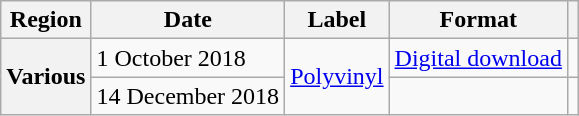<table class="wikitable plainrowheaders">
<tr>
<th scope="col">Region</th>
<th scope="col">Date</th>
<th scope="col">Label</th>
<th scope="col">Format</th>
<th scope="col"></th>
</tr>
<tr>
<th scope="row" rowspan="2">Various</th>
<td>1 October 2018</td>
<td rowspan="2"><a href='#'>Polyvinyl</a></td>
<td><a href='#'>Digital download</a></td>
<td></td>
</tr>
<tr>
<td>14 December 2018</td>
<td></td>
<td></td>
</tr>
</table>
